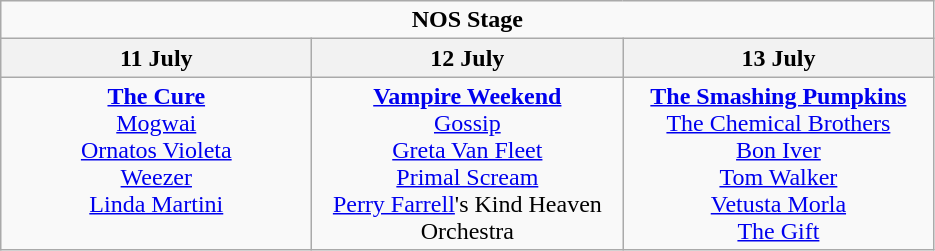<table class="wikitable" style="text-align:center">
<tr>
<td colspan="3"><strong>NOS Stage</strong></td>
</tr>
<tr>
<th>11 July</th>
<th>12 July</th>
<th>13 July</th>
</tr>
<tr>
<td width="200" align="center" valign="top"><strong><a href='#'>The Cure</a></strong><br><a href='#'>Mogwai</a><br><a href='#'>Ornatos Violeta</a><br><a href='#'>Weezer</a><br><a href='#'>Linda Martini</a></td>
<td width="200" align="center" valign="top"><strong><a href='#'>Vampire Weekend</a></strong><br><a href='#'>Gossip</a><br><a href='#'>Greta Van Fleet</a><br><a href='#'>Primal Scream</a><br><a href='#'>Perry Farrell</a>'s Kind Heaven Orchestra</td>
<td width="200" align="center" valign="top"><strong><a href='#'>The Smashing Pumpkins</a></strong><br><a href='#'>The Chemical Brothers</a><br><a href='#'>Bon Iver</a><br><a href='#'>Tom Walker</a><br><a href='#'>Vetusta Morla</a><br><a href='#'>The Gift</a></td>
</tr>
</table>
